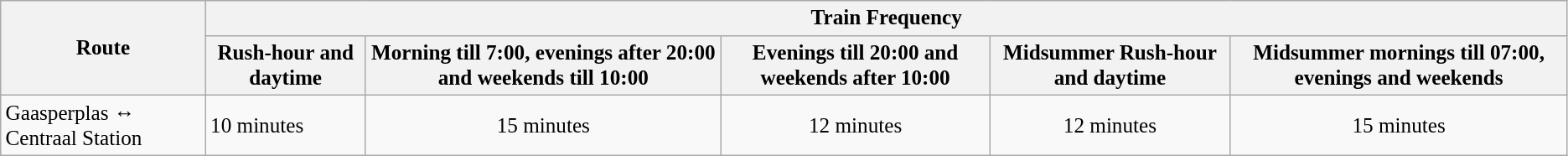<table class="wikitable" style="font-size:105%;">
<tr>
<th rowspan="2">Route</th>
<th colspan="5">Train Frequency</th>
</tr>
<tr>
<th>Rush-hour and daytime</th>
<th>Morning till 7:00, evenings after 20:00 and weekends till 10:00</th>
<th>Evenings till 20:00 and weekends after 10:00</th>
<th>Midsummer Rush-hour and daytime</th>
<th>Midsummer mornings till 07:00, evenings and weekends</th>
</tr>
<tr>
<td>Gaasperplas ↔ Centraal Station</td>
<td>10 minutes</td>
<td align="center">15 minutes</td>
<td align="center">12 minutes</td>
<td align="center">12 minutes</td>
<td align="center">15 minutes</td>
</tr>
</table>
